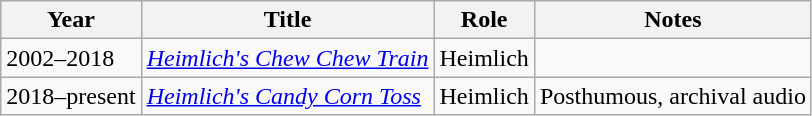<table class="wikitable">
<tr>
<th>Year</th>
<th>Title</th>
<th>Role</th>
<th>Notes</th>
</tr>
<tr>
<td>2002–2018</td>
<td><em><a href='#'>Heimlich's Chew Chew Train</a></em></td>
<td>Heimlich</td>
<td></td>
</tr>
<tr>
<td>2018–present</td>
<td><em><a href='#'>Heimlich's Candy Corn Toss</a></em></td>
<td>Heimlich</td>
<td>Posthumous, archival audio</td>
</tr>
</table>
